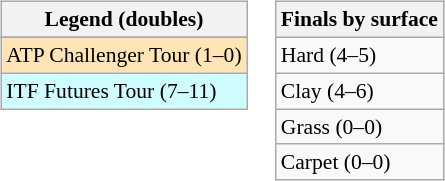<table>
<tr valign=top>
<td><br><table class=wikitable style=font-size:90%>
<tr>
<th>Legend (doubles)</th>
</tr>
<tr bgcolor=e5d1cb>
</tr>
<tr bgcolor=moccasin>
<td>ATP Challenger Tour (1–0)</td>
</tr>
<tr bgcolor=cffcff>
<td>ITF Futures Tour (7–11)</td>
</tr>
</table>
</td>
<td><br><table class=wikitable style=font-size:90%>
<tr>
<th>Finals by surface</th>
</tr>
<tr>
<td>Hard (4–5)</td>
</tr>
<tr>
<td>Clay (4–6)</td>
</tr>
<tr>
<td>Grass (0–0)</td>
</tr>
<tr>
<td>Carpet (0–0)</td>
</tr>
</table>
</td>
</tr>
</table>
